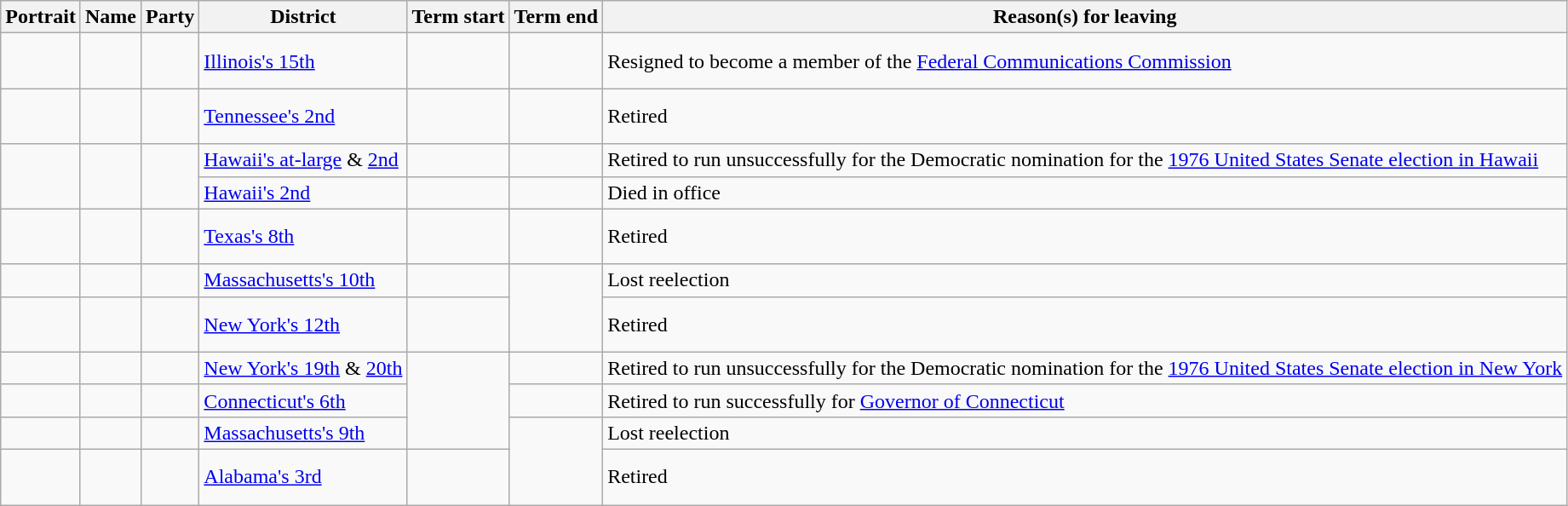<table class="wikitable sortable">
<tr>
<th>Portrait</th>
<th>Name<br></th>
<th>Party</th>
<th>District</th>
<th>Term start</th>
<th>Term end</th>
<th>Reason(s) for leaving</th>
</tr>
<tr>
<td></td>
<td><br><br></td>
<td></td>
<td><a href='#'>Illinois's 15th</a></td>
<td></td>
<td></td>
<td>Resigned to become a member of the <a href='#'>Federal Communications Commission</a></td>
</tr>
<tr>
<td></td>
<td><br><br></td>
<td></td>
<td><a href='#'>Tennessee's 2nd</a></td>
<td></td>
<td></td>
<td>Retired</td>
</tr>
<tr>
<td rowspan=2></td>
<td rowspan=2><br><br></td>
<td rowspan=2 ></td>
<td><a href='#'>Hawaii's at-large</a> & <a href='#'>2nd</a></td>
<td></td>
<td></td>
<td>Retired to run unsuccessfully for the Democratic nomination for the <a href='#'>1976 United States Senate election in Hawaii</a></td>
</tr>
<tr>
<td><a href='#'>Hawaii's 2nd</a></td>
<td></td>
<td></td>
<td>Died in office</td>
</tr>
<tr>
<td></td>
<td><br><br></td>
<td></td>
<td><a href='#'>Texas's 8th</a></td>
<td></td>
<td></td>
<td>Retired</td>
</tr>
<tr>
<td></td>
<td><br></td>
<td></td>
<td><a href='#'>Massachusetts's 10th</a></td>
<td></td>
<td rowspan=2"></td>
<td>Lost reelection</td>
</tr>
<tr>
<td></td>
<td><br><br></td>
<td></td>
<td><a href='#'>New York's 12th</a></td>
<td></td>
<td>Retired</td>
</tr>
<tr>
<td></td>
<td><br></td>
<td></td>
<td><a href='#'>New York's 19th</a> & <a href='#'>20th</a></td>
<td rowspan=3></td>
<td></td>
<td>Retired to run unsuccessfully for the Democratic nomination for the <a href='#'>1976 United States Senate election in New York</a></td>
</tr>
<tr>
<td></td>
<td><br></td>
<td></td>
<td><a href='#'>Connecticut's 6th</a></td>
<td></td>
<td>Retired to run successfully for <a href='#'>Governor of Connecticut</a></td>
</tr>
<tr>
<td></td>
<td><br></td>
<td></td>
<td><a href='#'>Massachusetts's 9th</a></td>
<td rowspan=2></td>
<td>Lost reelection</td>
</tr>
<tr>
<td></td>
<td><br><br></td>
<td></td>
<td><a href='#'>Alabama's 3rd</a></td>
<td></td>
<td>Retired</td>
</tr>
</table>
